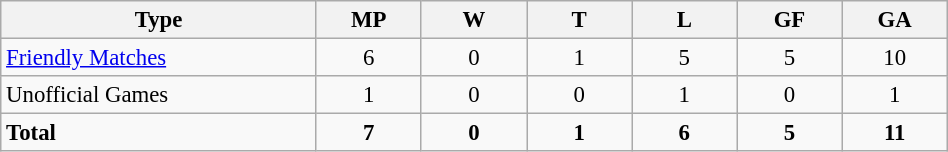<table class="wikitable" width=50% style="font-size: 95%">
<tr>
<th width=15%>Type</th>
<th width=5%>MP</th>
<th width=5%>W</th>
<th width=5%>T</th>
<th width=5%>L</th>
<th width=5%>GF</th>
<th width=5%>GA</th>
</tr>
<tr>
<td><a href='#'>Friendly Matches</a></td>
<td align=center>6</td>
<td align=center>0</td>
<td align=center>1</td>
<td align=center>5</td>
<td align=center>5</td>
<td align=center>10</td>
</tr>
<tr>
<td>Unofficial Games</td>
<td align=center>1</td>
<td align=center>0</td>
<td align=center>0</td>
<td align=center>1</td>
<td align=center>0</td>
<td align=center>1</td>
</tr>
<tr>
<td><strong>Total</strong></td>
<td align=center><strong>7</strong></td>
<td align=center><strong>0</strong></td>
<td align=center><strong>1</strong></td>
<td align=center><strong>6</strong></td>
<td align=center><strong>5</strong></td>
<td align=center><strong>11</strong></td>
</tr>
</table>
